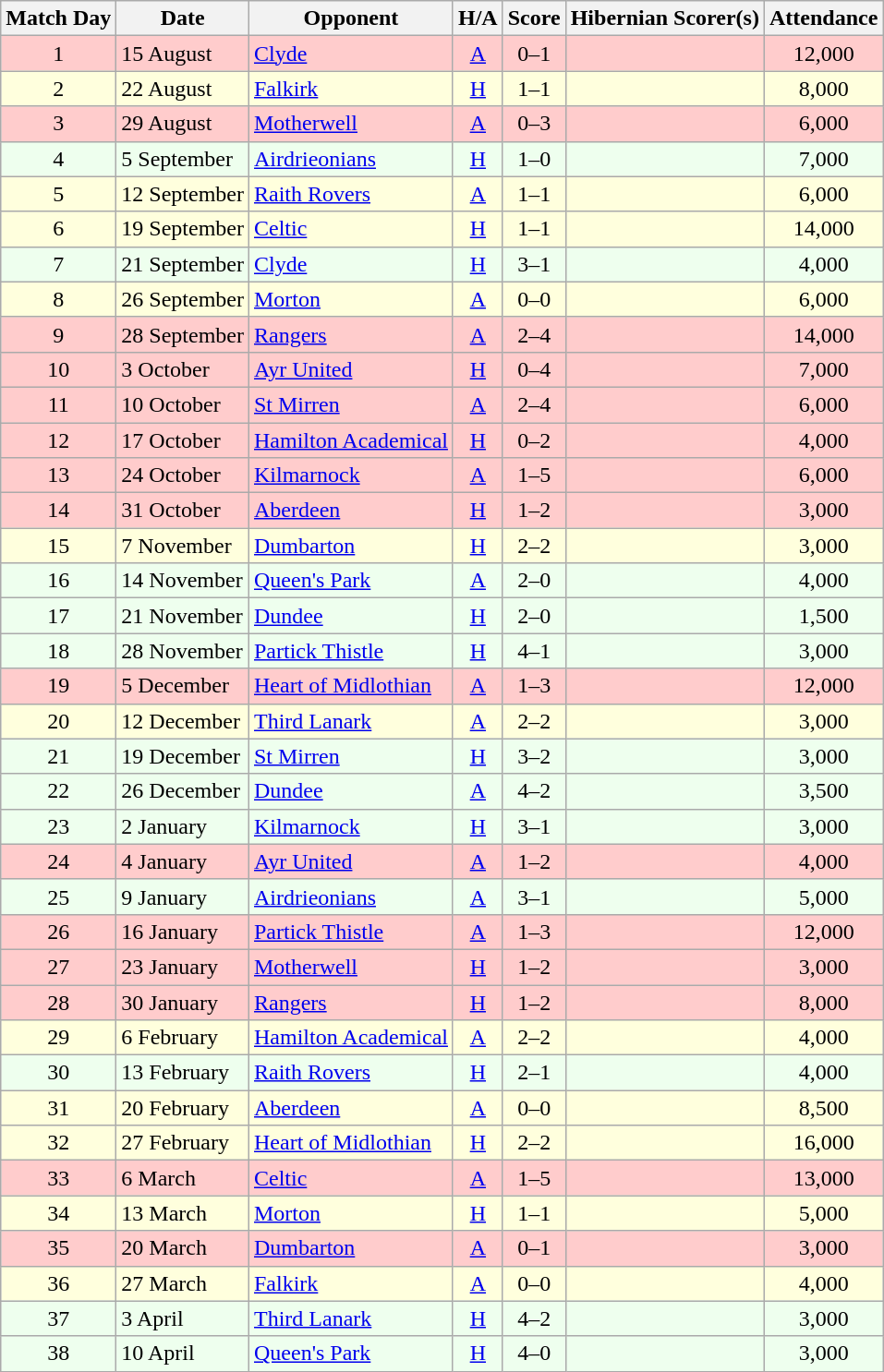<table class="wikitable" style="text-align:center">
<tr>
<th>Match Day</th>
<th>Date</th>
<th>Opponent</th>
<th>H/A</th>
<th>Score</th>
<th>Hibernian Scorer(s)</th>
<th>Attendance</th>
</tr>
<tr bgcolor=#FFCCCC>
<td>1</td>
<td align=left>15 August</td>
<td align=left><a href='#'>Clyde</a></td>
<td><a href='#'>A</a></td>
<td>0–1</td>
<td align=left></td>
<td>12,000</td>
</tr>
<tr bgcolor=#FFFFDD>
<td>2</td>
<td align=left>22 August</td>
<td align=left><a href='#'>Falkirk</a></td>
<td><a href='#'>H</a></td>
<td>1–1</td>
<td align=left></td>
<td>8,000</td>
</tr>
<tr bgcolor=#FFCCCC>
<td>3</td>
<td align=left>29 August</td>
<td align=left><a href='#'>Motherwell</a></td>
<td><a href='#'>A</a></td>
<td>0–3</td>
<td align=left></td>
<td>6,000</td>
</tr>
<tr bgcolor=#EEFFEE>
<td>4</td>
<td align=left>5 September</td>
<td align=left><a href='#'>Airdrieonians</a></td>
<td><a href='#'>H</a></td>
<td>1–0</td>
<td align=left></td>
<td>7,000</td>
</tr>
<tr bgcolor=#FFFFDD>
<td>5</td>
<td align=left>12 September</td>
<td align=left><a href='#'>Raith Rovers</a></td>
<td><a href='#'>A</a></td>
<td>1–1</td>
<td align=left></td>
<td>6,000</td>
</tr>
<tr bgcolor=#FFFFDD>
<td>6</td>
<td align=left>19 September</td>
<td align=left><a href='#'>Celtic</a></td>
<td><a href='#'>H</a></td>
<td>1–1</td>
<td align=left></td>
<td>14,000</td>
</tr>
<tr bgcolor=#EEFFEE>
<td>7</td>
<td align=left>21 September</td>
<td align=left><a href='#'>Clyde</a></td>
<td><a href='#'>H</a></td>
<td>3–1</td>
<td align=left></td>
<td>4,000</td>
</tr>
<tr bgcolor=#FFFFDD>
<td>8</td>
<td align=left>26 September</td>
<td align=left><a href='#'>Morton</a></td>
<td><a href='#'>A</a></td>
<td>0–0</td>
<td align=left></td>
<td>6,000</td>
</tr>
<tr bgcolor=#FFCCCC>
<td>9</td>
<td align=left>28 September</td>
<td align=left><a href='#'>Rangers</a></td>
<td><a href='#'>A</a></td>
<td>2–4</td>
<td align=left></td>
<td>14,000</td>
</tr>
<tr bgcolor=#FFCCCC>
<td>10</td>
<td align=left>3 October</td>
<td align=left><a href='#'>Ayr United</a></td>
<td><a href='#'>H</a></td>
<td>0–4</td>
<td align=left></td>
<td>7,000</td>
</tr>
<tr bgcolor=#FFCCCC>
<td>11</td>
<td align=left>10 October</td>
<td align=left><a href='#'>St Mirren</a></td>
<td><a href='#'>A</a></td>
<td>2–4</td>
<td align=left></td>
<td>6,000</td>
</tr>
<tr bgcolor=#FFCCCC>
<td>12</td>
<td align=left>17 October</td>
<td align=left><a href='#'>Hamilton Academical</a></td>
<td><a href='#'>H</a></td>
<td>0–2</td>
<td align=left></td>
<td>4,000</td>
</tr>
<tr bgcolor=#FFCCCC>
<td>13</td>
<td align=left>24 October</td>
<td align=left><a href='#'>Kilmarnock</a></td>
<td><a href='#'>A</a></td>
<td>1–5</td>
<td align=left></td>
<td>6,000</td>
</tr>
<tr bgcolor=#FFCCCC>
<td>14</td>
<td align=left>31 October</td>
<td align=left><a href='#'>Aberdeen</a></td>
<td><a href='#'>H</a></td>
<td>1–2</td>
<td align=left></td>
<td>3,000</td>
</tr>
<tr bgcolor=#FFFFDD>
<td>15</td>
<td align=left>7 November</td>
<td align=left><a href='#'>Dumbarton</a></td>
<td><a href='#'>H</a></td>
<td>2–2</td>
<td align=left></td>
<td>3,000</td>
</tr>
<tr bgcolor=#EEFFEE>
<td>16</td>
<td align=left>14 November</td>
<td align=left><a href='#'>Queen's Park</a></td>
<td><a href='#'>A</a></td>
<td>2–0</td>
<td align=left></td>
<td>4,000</td>
</tr>
<tr bgcolor=#EEFFEE>
<td>17</td>
<td align=left>21 November</td>
<td align=left><a href='#'>Dundee</a></td>
<td><a href='#'>H</a></td>
<td>2–0</td>
<td align=left></td>
<td>1,500</td>
</tr>
<tr bgcolor=#EEFFEE>
<td>18</td>
<td align=left>28 November</td>
<td align=left><a href='#'>Partick Thistle</a></td>
<td><a href='#'>H</a></td>
<td>4–1</td>
<td align=left></td>
<td>3,000</td>
</tr>
<tr bgcolor=#FFCCCC>
<td>19</td>
<td align=left>5 December</td>
<td align=left><a href='#'>Heart of Midlothian</a></td>
<td><a href='#'>A</a></td>
<td>1–3</td>
<td align=left></td>
<td>12,000</td>
</tr>
<tr bgcolor=#FFFFDD>
<td>20</td>
<td align=left>12 December</td>
<td align=left><a href='#'>Third Lanark</a></td>
<td><a href='#'>A</a></td>
<td>2–2</td>
<td align=left></td>
<td>3,000</td>
</tr>
<tr bgcolor=#EEFFEE>
<td>21</td>
<td align=left>19 December</td>
<td align=left><a href='#'>St Mirren</a></td>
<td><a href='#'>H</a></td>
<td>3–2</td>
<td align=left></td>
<td>3,000</td>
</tr>
<tr bgcolor=#EEFFEE>
<td>22</td>
<td align=left>26 December</td>
<td align=left><a href='#'>Dundee</a></td>
<td><a href='#'>A</a></td>
<td>4–2</td>
<td align=left></td>
<td>3,500</td>
</tr>
<tr bgcolor=#EEFFEE>
<td>23</td>
<td align=left>2 January</td>
<td align=left><a href='#'>Kilmarnock</a></td>
<td><a href='#'>H</a></td>
<td>3–1</td>
<td align=left></td>
<td>3,000</td>
</tr>
<tr bgcolor=#FFCCCC>
<td>24</td>
<td align=left>4 January</td>
<td align=left><a href='#'>Ayr United</a></td>
<td><a href='#'>A</a></td>
<td>1–2</td>
<td align=left></td>
<td>4,000</td>
</tr>
<tr bgcolor=#EEFFEE>
<td>25</td>
<td align=left>9 January</td>
<td align=left><a href='#'>Airdrieonians</a></td>
<td><a href='#'>A</a></td>
<td>3–1</td>
<td align=left></td>
<td>5,000</td>
</tr>
<tr bgcolor=#FFCCCC>
<td>26</td>
<td align=left>16 January</td>
<td align=left><a href='#'>Partick Thistle</a></td>
<td><a href='#'>A</a></td>
<td>1–3</td>
<td align=left></td>
<td>12,000</td>
</tr>
<tr bgcolor=#FFCCCC>
<td>27</td>
<td align=left>23 January</td>
<td align=left><a href='#'>Motherwell</a></td>
<td><a href='#'>H</a></td>
<td>1–2</td>
<td align=left></td>
<td>3,000</td>
</tr>
<tr bgcolor=#FFCCCC>
<td>28</td>
<td align=left>30 January</td>
<td align=left><a href='#'>Rangers</a></td>
<td><a href='#'>H</a></td>
<td>1–2</td>
<td align=left></td>
<td>8,000</td>
</tr>
<tr bgcolor=#FFFFDD>
<td>29</td>
<td align=left>6 February</td>
<td align=left><a href='#'>Hamilton Academical</a></td>
<td><a href='#'>A</a></td>
<td>2–2</td>
<td align=left></td>
<td>4,000</td>
</tr>
<tr bgcolor=#EEFFEE>
<td>30</td>
<td align=left>13 February</td>
<td align=left><a href='#'>Raith Rovers</a></td>
<td><a href='#'>H</a></td>
<td>2–1</td>
<td align=left></td>
<td>4,000</td>
</tr>
<tr bgcolor=#FFFFDD>
<td>31</td>
<td align=left>20 February</td>
<td align=left><a href='#'>Aberdeen</a></td>
<td><a href='#'>A</a></td>
<td>0–0</td>
<td align=left></td>
<td>8,500</td>
</tr>
<tr bgcolor=#FFFFDD>
<td>32</td>
<td align=left>27 February</td>
<td align=left><a href='#'>Heart of Midlothian</a></td>
<td><a href='#'>H</a></td>
<td>2–2</td>
<td align=left></td>
<td>16,000</td>
</tr>
<tr bgcolor=#FFCCCC>
<td>33</td>
<td align=left>6 March</td>
<td align=left><a href='#'>Celtic</a></td>
<td><a href='#'>A</a></td>
<td>1–5</td>
<td align=left></td>
<td>13,000</td>
</tr>
<tr bgcolor=#FFFFDD>
<td>34</td>
<td align=left>13 March</td>
<td align=left><a href='#'>Morton</a></td>
<td><a href='#'>H</a></td>
<td>1–1</td>
<td align=left></td>
<td>5,000</td>
</tr>
<tr bgcolor=#FFCCCC>
<td>35</td>
<td align=left>20 March</td>
<td align=left><a href='#'>Dumbarton</a></td>
<td><a href='#'>A</a></td>
<td>0–1</td>
<td align=left></td>
<td>3,000</td>
</tr>
<tr bgcolor=#FFFFDD>
<td>36</td>
<td align=left>27 March</td>
<td align=left><a href='#'>Falkirk</a></td>
<td><a href='#'>A</a></td>
<td>0–0</td>
<td align=left></td>
<td>4,000</td>
</tr>
<tr bgcolor=#EEFFEE>
<td>37</td>
<td align=left>3 April</td>
<td align=left><a href='#'>Third Lanark</a></td>
<td><a href='#'>H</a></td>
<td>4–2</td>
<td align=left></td>
<td>3,000</td>
</tr>
<tr bgcolor=#EEFFEE>
<td>38</td>
<td align=left>10 April</td>
<td align=left><a href='#'>Queen's Park</a></td>
<td><a href='#'>H</a></td>
<td>4–0</td>
<td align=left></td>
<td>3,000</td>
</tr>
</table>
